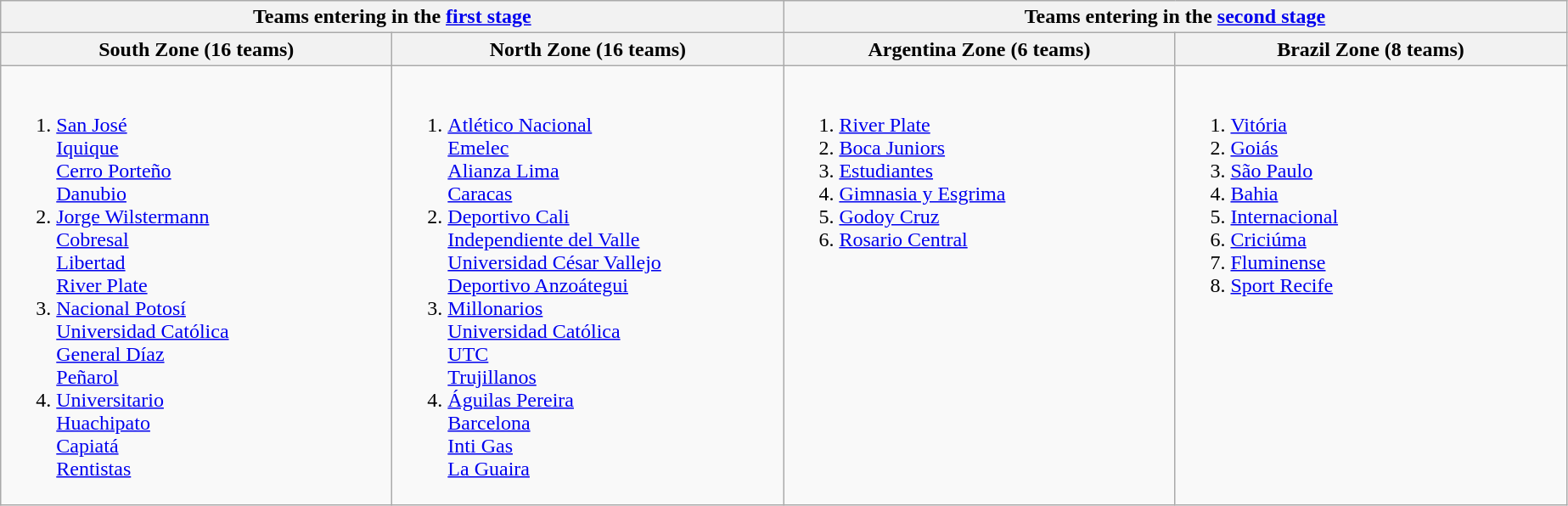<table class="wikitable">
<tr>
<th colspan=2>Teams entering in the <a href='#'>first stage</a></th>
<th colspan=2>Teams entering in the <a href='#'>second stage</a></th>
</tr>
<tr>
<th width=300>South Zone (16 teams)</th>
<th width=300>North Zone (16 teams)</th>
<th width=300>Argentina Zone (6 teams)</th>
<th width=300>Brazil Zone (8 teams)</th>
</tr>
<tr valign=top>
<td><br><ol><li> <a href='#'>San José</a><br> <a href='#'>Iquique</a><br> <a href='#'>Cerro Porteño</a><br> <a href='#'>Danubio</a></li><li> <a href='#'>Jorge Wilstermann</a><br> <a href='#'>Cobresal</a><br> <a href='#'>Libertad</a><br> <a href='#'>River Plate</a></li><li> <a href='#'>Nacional Potosí</a><br> <a href='#'>Universidad Católica</a><br> <a href='#'>General Díaz</a><br> <a href='#'>Peñarol</a></li><li> <a href='#'>Universitario</a><br> <a href='#'>Huachipato</a><br> <a href='#'>Capiatá</a><br> <a href='#'>Rentistas</a></li></ol></td>
<td><br><ol><li> <a href='#'>Atlético Nacional</a><br> <a href='#'>Emelec</a><br> <a href='#'>Alianza Lima</a><br> <a href='#'>Caracas</a></li><li> <a href='#'>Deportivo Cali</a><br> <a href='#'>Independiente del Valle</a><br> <a href='#'>Universidad César Vallejo</a><br> <a href='#'>Deportivo Anzoátegui</a></li><li> <a href='#'>Millonarios</a><br> <a href='#'>Universidad Católica</a><br> <a href='#'>UTC</a><br> <a href='#'>Trujillanos</a></li><li> <a href='#'>Águilas Pereira</a><br> <a href='#'>Barcelona</a><br> <a href='#'>Inti Gas</a><br> <a href='#'>La Guaira</a></li></ol></td>
<td><br><ol><li> <a href='#'>River Plate</a></li><li> <a href='#'>Boca Juniors</a></li><li> <a href='#'>Estudiantes</a></li><li> <a href='#'>Gimnasia y Esgrima</a></li><li> <a href='#'>Godoy Cruz</a></li><li> <a href='#'>Rosario Central</a></li></ol></td>
<td><br><ol><li> <a href='#'>Vitória</a></li><li> <a href='#'>Goiás</a></li><li> <a href='#'>São Paulo</a></li><li> <a href='#'>Bahia</a></li><li> <a href='#'>Internacional</a></li><li> <a href='#'>Criciúma</a></li><li> <a href='#'>Fluminense</a></li><li> <a href='#'>Sport Recife</a></li></ol></td>
</tr>
</table>
